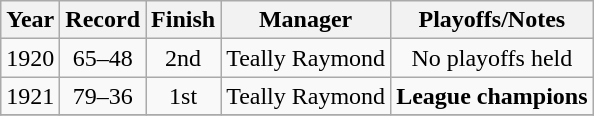<table class="wikitable" style="text-align:center">
<tr>
<th>Year</th>
<th>Record</th>
<th>Finish</th>
<th>Manager</th>
<th>Playoffs/Notes</th>
</tr>
<tr>
<td>1920</td>
<td>65–48</td>
<td>2nd</td>
<td>Teally Raymond</td>
<td>No playoffs held</td>
</tr>
<tr>
<td>1921</td>
<td>79–36</td>
<td>1st</td>
<td>Teally Raymond</td>
<td><strong>League champions</strong></td>
</tr>
<tr>
</tr>
</table>
